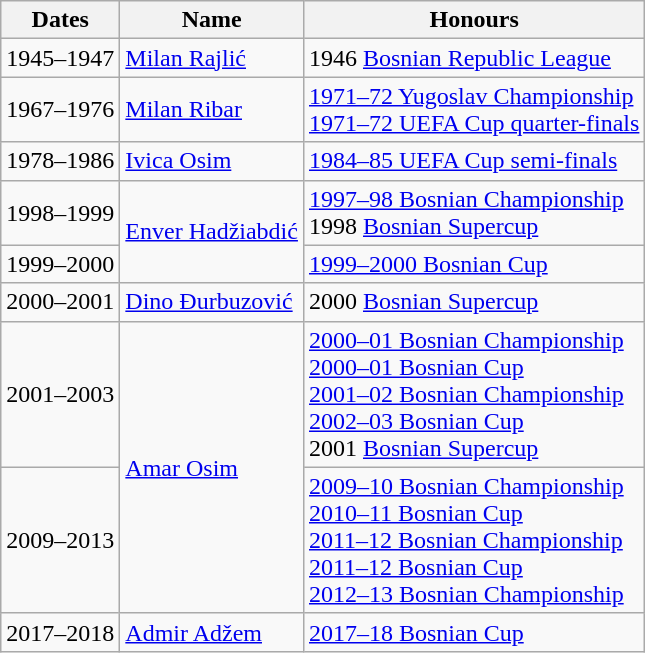<table class="wikitable">
<tr>
<th>Dates</th>
<th>Name</th>
<th>Honours</th>
</tr>
<tr>
<td>1945–1947</td>
<td> <a href='#'>Milan Rajlić</a></td>
<td>1946 <a href='#'>Bosnian Republic League</a></td>
</tr>
<tr>
<td>1967–1976</td>
<td> <a href='#'>Milan Ribar</a></td>
<td><a href='#'>1971–72 Yugoslav Championship</a> <br> <a href='#'>1971–72 UEFA Cup quarter-finals</a></td>
</tr>
<tr>
<td>1978–1986</td>
<td> <a href='#'>Ivica Osim</a></td>
<td><a href='#'>1984–85 UEFA Cup semi-finals</a></td>
</tr>
<tr>
<td>1998–1999</td>
<td rowspan=2> <a href='#'>Enver Hadžiabdić</a></td>
<td><a href='#'>1997–98 Bosnian Championship</a> <br> 1998 <a href='#'>Bosnian Supercup</a></td>
</tr>
<tr>
<td>1999–2000</td>
<td><a href='#'>1999–2000 Bosnian Cup</a></td>
</tr>
<tr>
<td>2000–2001</td>
<td> <a href='#'>Dino Đurbuzović</a></td>
<td>2000 <a href='#'>Bosnian Supercup</a></td>
</tr>
<tr>
<td>2001–2003</td>
<td rowspan=2> <a href='#'>Amar Osim</a></td>
<td><a href='#'>2000–01 Bosnian Championship</a> <br> <a href='#'>2000–01 Bosnian Cup</a> <br> <a href='#'>2001–02 Bosnian Championship</a> <br> <a href='#'>2002–03 Bosnian Cup</a> <br> 2001 <a href='#'>Bosnian Supercup</a></td>
</tr>
<tr>
<td>2009–2013</td>
<td><a href='#'>2009–10 Bosnian Championship</a> <br> <a href='#'>2010–11 Bosnian Cup</a> <br> <a href='#'>2011–12 Bosnian Championship</a> <br> <a href='#'>2011–12 Bosnian Cup</a> <br> <a href='#'>2012–13 Bosnian Championship</a></td>
</tr>
<tr>
<td>2017–2018</td>
<td> <a href='#'>Admir Adžem</a></td>
<td><a href='#'>2017–18 Bosnian Cup</a></td>
</tr>
</table>
